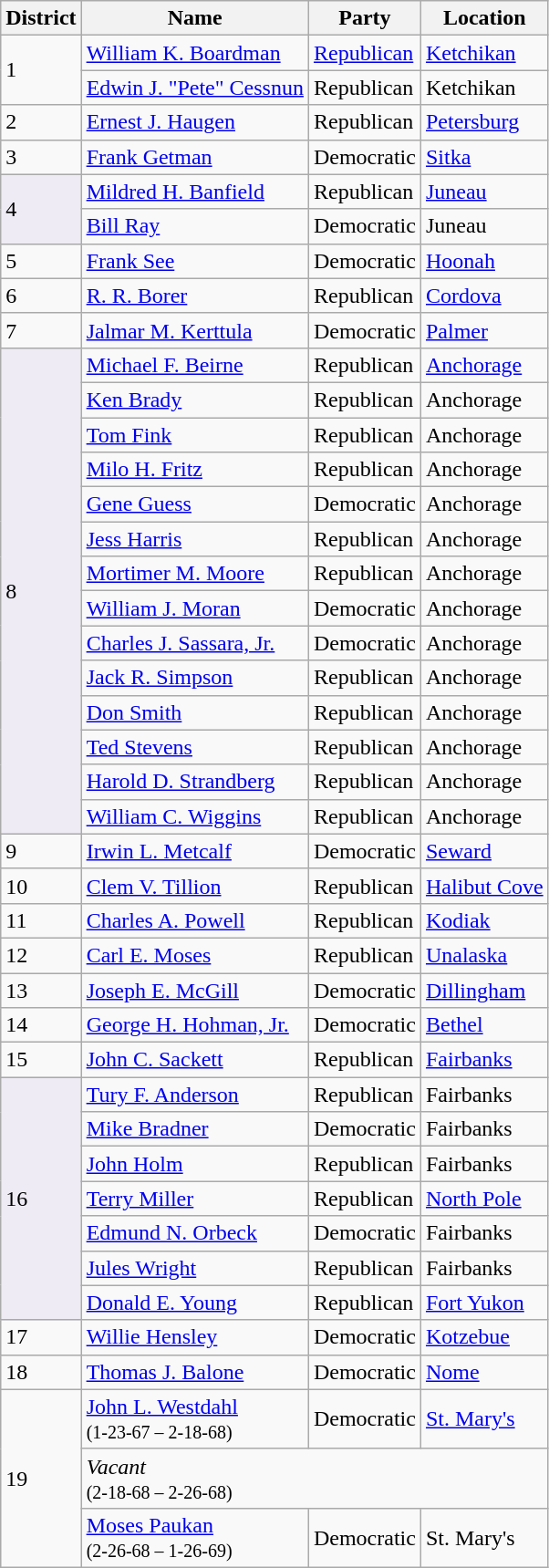<table class="wikitable">
<tr>
<th>District</th>
<th>Name</th>
<th>Party</th>
<th>Location</th>
</tr>
<tr>
<td rowspan="2">1</td>
<td><a href='#'>William K. Boardman</a></td>
<td><a href='#'>Republican</a></td>
<td><a href='#'>Ketchikan</a></td>
</tr>
<tr>
<td><a href='#'>Edwin J. "Pete" Cessnun</a></td>
<td>Republican</td>
<td>Ketchikan</td>
</tr>
<tr>
<td>2</td>
<td><a href='#'>Ernest J. Haugen</a></td>
<td>Republican</td>
<td><a href='#'>Petersburg</a></td>
</tr>
<tr>
<td>3</td>
<td><a href='#'>Frank Getman</a></td>
<td>Democratic</td>
<td><a href='#'>Sitka</a></td>
</tr>
<tr>
<td rowspan="2" bgcolor="#EEEBF4">4</td>
<td><a href='#'>Mildred H. Banfield</a></td>
<td>Republican</td>
<td><a href='#'>Juneau</a></td>
</tr>
<tr>
<td><a href='#'>Bill Ray</a></td>
<td>Democratic</td>
<td>Juneau</td>
</tr>
<tr>
<td>5</td>
<td><a href='#'>Frank See</a></td>
<td>Democratic</td>
<td><a href='#'>Hoonah</a></td>
</tr>
<tr>
<td>6</td>
<td><a href='#'>R. R. Borer</a></td>
<td>Republican</td>
<td><a href='#'>Cordova</a></td>
</tr>
<tr>
<td>7</td>
<td><a href='#'>Jalmar M. Kerttula</a></td>
<td>Democratic</td>
<td><a href='#'>Palmer</a></td>
</tr>
<tr>
<td rowspan="14" bgcolor="#EEEBF4">8</td>
<td><a href='#'>Michael F. Beirne</a></td>
<td>Republican</td>
<td><a href='#'>Anchorage</a></td>
</tr>
<tr>
<td><a href='#'>Ken Brady</a></td>
<td>Republican</td>
<td>Anchorage</td>
</tr>
<tr>
<td><a href='#'>Tom Fink</a></td>
<td>Republican</td>
<td>Anchorage</td>
</tr>
<tr>
<td><a href='#'>Milo H. Fritz</a></td>
<td>Republican</td>
<td>Anchorage</td>
</tr>
<tr>
<td><a href='#'>Gene Guess</a></td>
<td>Democratic</td>
<td>Anchorage</td>
</tr>
<tr>
<td><a href='#'>Jess Harris</a></td>
<td>Republican</td>
<td>Anchorage</td>
</tr>
<tr>
<td><a href='#'>Mortimer M. Moore</a></td>
<td>Republican</td>
<td>Anchorage</td>
</tr>
<tr>
<td><a href='#'>William J. Moran</a></td>
<td>Democratic</td>
<td>Anchorage</td>
</tr>
<tr>
<td><a href='#'>Charles J. Sassara, Jr.</a></td>
<td>Democratic</td>
<td>Anchorage</td>
</tr>
<tr>
<td><a href='#'>Jack R. Simpson</a></td>
<td>Republican</td>
<td>Anchorage</td>
</tr>
<tr>
<td><a href='#'>Don Smith</a></td>
<td>Republican</td>
<td>Anchorage</td>
</tr>
<tr>
<td><a href='#'>Ted Stevens</a></td>
<td>Republican</td>
<td>Anchorage</td>
</tr>
<tr>
<td><a href='#'>Harold D. Strandberg</a></td>
<td>Republican</td>
<td>Anchorage</td>
</tr>
<tr>
<td><a href='#'>William C. Wiggins</a></td>
<td>Republican</td>
<td>Anchorage</td>
</tr>
<tr>
<td>9</td>
<td><a href='#'>Irwin L. Metcalf</a></td>
<td>Democratic</td>
<td><a href='#'>Seward</a></td>
</tr>
<tr>
<td>10</td>
<td><a href='#'>Clem V. Tillion</a></td>
<td>Republican</td>
<td><a href='#'>Halibut Cove</a></td>
</tr>
<tr>
<td>11</td>
<td><a href='#'>Charles A. Powell</a></td>
<td>Republican</td>
<td><a href='#'>Kodiak</a></td>
</tr>
<tr>
<td>12</td>
<td><a href='#'>Carl E. Moses</a></td>
<td>Republican</td>
<td><a href='#'>Unalaska</a></td>
</tr>
<tr>
<td>13</td>
<td><a href='#'>Joseph E. McGill</a></td>
<td>Democratic</td>
<td><a href='#'>Dillingham</a></td>
</tr>
<tr>
<td>14</td>
<td><a href='#'>George H. Hohman, Jr.</a></td>
<td>Democratic</td>
<td><a href='#'>Bethel</a></td>
</tr>
<tr>
<td>15</td>
<td><a href='#'>John C. Sackett</a></td>
<td>Republican</td>
<td><a href='#'>Fairbanks</a></td>
</tr>
<tr>
<td rowspan="7" bgcolor="#EEEBF4">16</td>
<td><a href='#'>Tury F. Anderson</a></td>
<td>Republican</td>
<td>Fairbanks</td>
</tr>
<tr>
<td><a href='#'>Mike Bradner</a></td>
<td>Democratic</td>
<td>Fairbanks</td>
</tr>
<tr>
<td><a href='#'>John Holm</a></td>
<td>Republican</td>
<td>Fairbanks</td>
</tr>
<tr>
<td><a href='#'>Terry Miller</a></td>
<td>Republican</td>
<td><a href='#'>North Pole</a></td>
</tr>
<tr>
<td><a href='#'>Edmund N. Orbeck</a></td>
<td>Democratic</td>
<td>Fairbanks</td>
</tr>
<tr>
<td><a href='#'>Jules Wright</a></td>
<td>Republican</td>
<td>Fairbanks</td>
</tr>
<tr>
<td><a href='#'>Donald E. Young</a></td>
<td>Republican</td>
<td><a href='#'>Fort Yukon</a></td>
</tr>
<tr>
<td>17</td>
<td><a href='#'>Willie Hensley</a></td>
<td>Democratic</td>
<td><a href='#'>Kotzebue</a></td>
</tr>
<tr>
<td>18</td>
<td><a href='#'>Thomas J. Balone</a></td>
<td>Democratic</td>
<td><a href='#'>Nome</a></td>
</tr>
<tr>
<td rowspan="3">19</td>
<td><a href='#'>John L. Westdahl</a><br><small>(1-23-67 – 2-18-68)</small></td>
<td>Democratic</td>
<td><a href='#'>St. Mary's</a></td>
</tr>
<tr>
<td colspan="3"><em>Vacant</em><br><small>(2-18-68 – 2-26-68)</small></td>
</tr>
<tr>
<td><a href='#'>Moses Paukan</a><br><small>(2-26-68 – 1-26-69)</small></td>
<td>Democratic</td>
<td>St. Mary's</td>
</tr>
</table>
